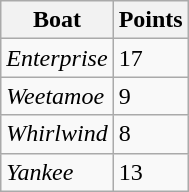<table class="wikitable">
<tr>
<th>Boat</th>
<th>Points</th>
</tr>
<tr>
<td><em>Enterprise</em></td>
<td>17</td>
</tr>
<tr>
<td><em>Weetamoe</em></td>
<td>9</td>
</tr>
<tr>
<td><em>Whirlwind</em></td>
<td>8</td>
</tr>
<tr>
<td><em>Yankee</em></td>
<td>13</td>
</tr>
</table>
